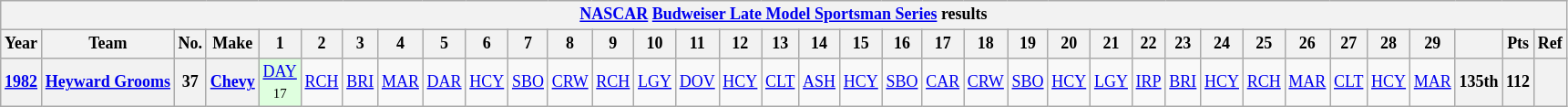<table class="wikitable" style="text-align:center; font-size:75%">
<tr>
<th colspan=42><a href='#'>NASCAR</a> <a href='#'>Budweiser Late Model Sportsman Series</a> results</th>
</tr>
<tr>
<th>Year</th>
<th>Team</th>
<th>No.</th>
<th>Make</th>
<th>1</th>
<th>2</th>
<th>3</th>
<th>4</th>
<th>5</th>
<th>6</th>
<th>7</th>
<th>8</th>
<th>9</th>
<th>10</th>
<th>11</th>
<th>12</th>
<th>13</th>
<th>14</th>
<th>15</th>
<th>16</th>
<th>17</th>
<th>18</th>
<th>19</th>
<th>20</th>
<th>21</th>
<th>22</th>
<th>23</th>
<th>24</th>
<th>25</th>
<th>26</th>
<th>27</th>
<th>28</th>
<th>29</th>
<th></th>
<th>Pts</th>
<th>Ref</th>
</tr>
<tr>
<th><a href='#'>1982</a></th>
<th><a href='#'>Heyward Grooms</a></th>
<th>37</th>
<th><a href='#'>Chevy</a></th>
<td style="background:#DFFFDF;"><a href='#'>DAY</a><br><small>17</small></td>
<td><a href='#'>RCH</a></td>
<td><a href='#'>BRI</a></td>
<td><a href='#'>MAR</a></td>
<td><a href='#'>DAR</a></td>
<td><a href='#'>HCY</a></td>
<td><a href='#'>SBO</a></td>
<td><a href='#'>CRW</a></td>
<td><a href='#'>RCH</a></td>
<td><a href='#'>LGY</a></td>
<td><a href='#'>DOV</a></td>
<td><a href='#'>HCY</a></td>
<td><a href='#'>CLT</a></td>
<td><a href='#'>ASH</a></td>
<td><a href='#'>HCY</a></td>
<td><a href='#'>SBO</a></td>
<td><a href='#'>CAR</a></td>
<td><a href='#'>CRW</a></td>
<td><a href='#'>SBO</a></td>
<td><a href='#'>HCY</a></td>
<td><a href='#'>LGY</a></td>
<td><a href='#'>IRP</a></td>
<td><a href='#'>BRI</a></td>
<td><a href='#'>HCY</a></td>
<td><a href='#'>RCH</a></td>
<td><a href='#'>MAR</a></td>
<td><a href='#'>CLT</a></td>
<td><a href='#'>HCY</a></td>
<td><a href='#'>MAR</a></td>
<th>135th</th>
<th>112</th>
<th></th>
</tr>
</table>
